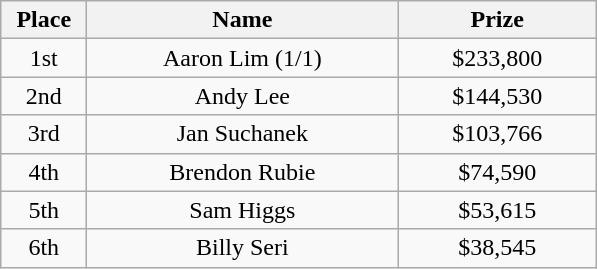<table class="wikitable">
<tr>
<th width="50">Place</th>
<th width="200">Name</th>
<th width="125">Prize</th>
</tr>
<tr>
<td align = "center">1st</td>
<td align = "center">Aaron Lim (1/1)</td>
<td align = "center">$233,800</td>
</tr>
<tr>
<td align = "center">2nd</td>
<td align = "center">Andy Lee</td>
<td align = "center">$144,530</td>
</tr>
<tr>
<td align = "center">3rd</td>
<td align = "center">Jan Suchanek</td>
<td align = "center">$103,766</td>
</tr>
<tr>
<td align = "center">4th</td>
<td align = "center">Brendon Rubie</td>
<td align = "center">$74,590</td>
</tr>
<tr>
<td align = "center">5th</td>
<td align = "center">Sam Higgs</td>
<td align = "center">$53,615</td>
</tr>
<tr>
<td align = "center">6th</td>
<td align =  "center">Billy Seri</td>
<td align = "center">$38,545</td>
</tr>
</table>
